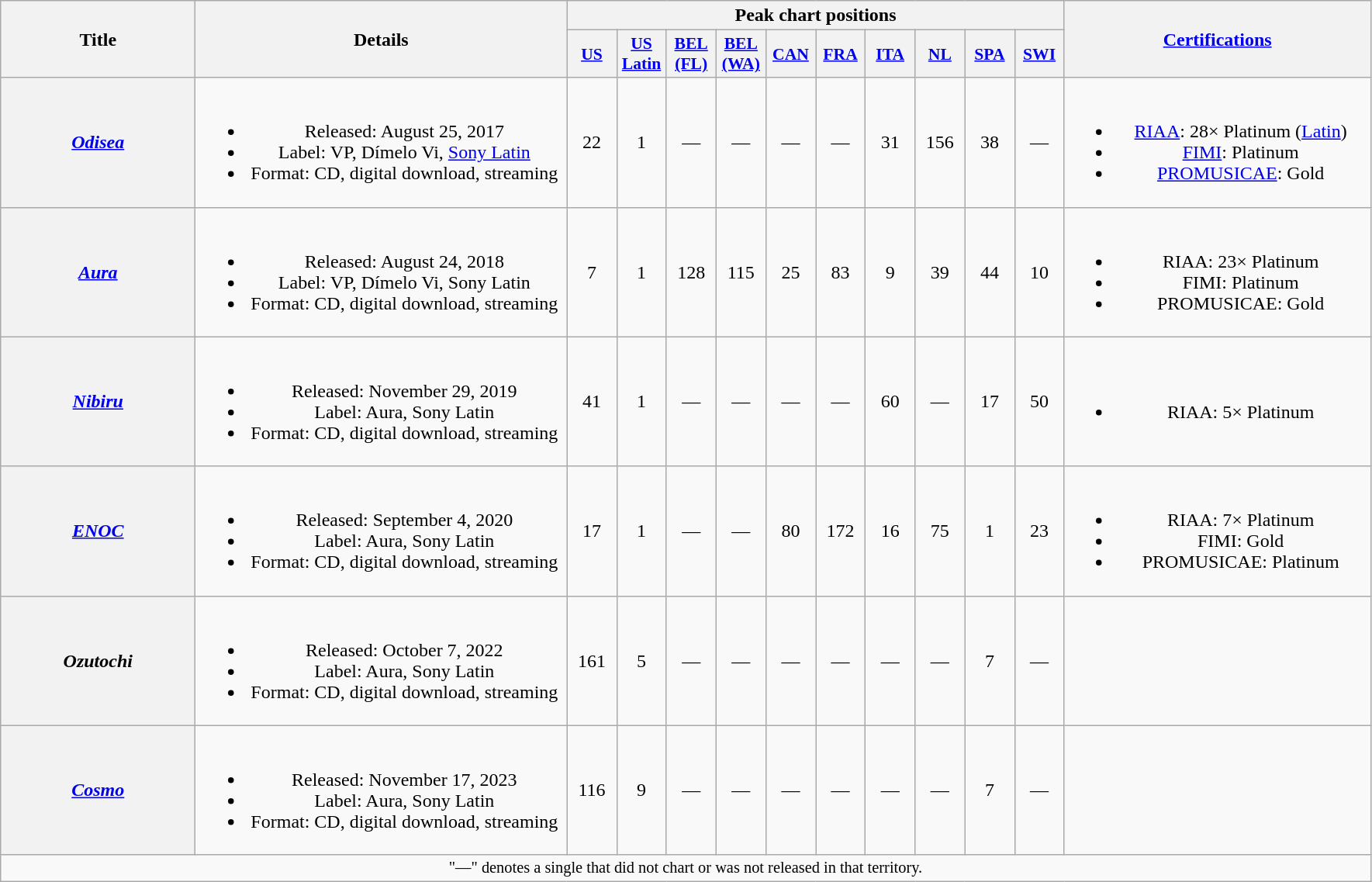<table class="wikitable plainrowheaders" style="text-align:center;">
<tr>
<th scope="col" rowspan="2" style="width:10em;">Title</th>
<th scope="col" rowspan="2" style="width:19.5em;">Details</th>
<th scope="col" colspan="10">Peak chart positions</th>
<th scope="col" rowspan="2" style="width:16em;"><a href='#'>Certifications</a></th>
</tr>
<tr>
<th scope="col" style="width:2.5em;font-size:90%;"><a href='#'>US</a><br></th>
<th scope="col" style="width:2.5em;font-size:90%;"><a href='#'>US<br>Latin</a><br></th>
<th scope="col" style="width:2.5em;font-size:90%;"><a href='#'>BEL (FL)</a><br></th>
<th scope="col" style="width:2.5em;font-size:90%;"><a href='#'>BEL (WA)</a><br></th>
<th scope="col" style="width:2.5em;font-size:90%;"><a href='#'>CAN</a><br></th>
<th scope="col" style="width:2.5em;font-size:90%;"><a href='#'>FRA</a><br></th>
<th scope="col" style="width:2.5em;font-size:90%;"><a href='#'>ITA</a><br></th>
<th scope="col" style="width:2.5em;font-size:90%;"><a href='#'>NL</a><br></th>
<th scope="col" style="width:2.5em;font-size:90%;"><a href='#'>SPA</a><br></th>
<th scope="col" style="width:2.5em;font-size:90%;"><a href='#'>SWI</a><br></th>
</tr>
<tr>
<th scope="row"><em><a href='#'>Odisea</a></em></th>
<td><br><ul><li>Released: August 25, 2017</li><li>Label: VP, Dímelo Vi, <a href='#'>Sony Latin</a></li><li>Format: CD, digital download, streaming</li></ul></td>
<td>22</td>
<td>1</td>
<td>—</td>
<td>—</td>
<td>—</td>
<td>—</td>
<td>31</td>
<td>156</td>
<td>38</td>
<td>—</td>
<td><br><ul><li><a href='#'>RIAA</a>: 28× Platinum (<a href='#'>Latin</a>)</li><li><a href='#'>FIMI</a>: Platinum</li><li><a href='#'>PROMUSICAE</a>: Gold</li></ul></td>
</tr>
<tr>
<th scope="row"><em><a href='#'>Aura</a></em></th>
<td><br><ul><li>Released: August 24, 2018</li><li>Label: VP, Dímelo Vi, Sony Latin</li><li>Format: CD, digital download, streaming</li></ul></td>
<td>7</td>
<td>1</td>
<td>128</td>
<td>115</td>
<td>25</td>
<td>83</td>
<td>9</td>
<td>39</td>
<td>44</td>
<td>10</td>
<td><br><ul><li>RIAA: 23× Platinum </li><li>FIMI: Platinum</li><li>PROMUSICAE: Gold</li></ul></td>
</tr>
<tr>
<th scope="row"><em><a href='#'>Nibiru</a></em></th>
<td><br><ul><li>Released: November 29, 2019</li><li>Label: Aura, Sony Latin</li><li>Format: CD, digital download, streaming</li></ul></td>
<td>41</td>
<td>1</td>
<td>—</td>
<td>—</td>
<td>—</td>
<td>—</td>
<td>60</td>
<td>—</td>
<td>17</td>
<td>50</td>
<td><br><ul><li>RIAA: 5× Platinum </li></ul></td>
</tr>
<tr>
<th scope="row"><em><a href='#'>ENOC</a></em></th>
<td><br><ul><li>Released: September 4, 2020</li><li>Label: Aura, Sony Latin</li><li>Format: CD, digital download, streaming</li></ul></td>
<td>17</td>
<td>1</td>
<td>—</td>
<td>—</td>
<td>80</td>
<td>172</td>
<td>16</td>
<td>75</td>
<td>1</td>
<td>23</td>
<td><br><ul><li>RIAA: 7× Platinum </li><li>FIMI: Gold</li><li>PROMUSICAE: Platinum</li></ul></td>
</tr>
<tr>
<th scope="row"><em>Ozutochi</em></th>
<td><br><ul><li>Released: October 7, 2022</li><li>Label: Aura, Sony Latin</li><li>Format: CD, digital download, streaming</li></ul></td>
<td>161</td>
<td>5</td>
<td>—</td>
<td>—</td>
<td>—</td>
<td>—</td>
<td>—</td>
<td>—</td>
<td>7</td>
<td>—</td>
<td></td>
</tr>
<tr>
<th scope="row"><em><a href='#'>Cosmo</a></em></th>
<td><br><ul><li>Released: November 17, 2023</li><li>Label: Aura, Sony Latin</li><li>Format: CD, digital download, streaming</li></ul></td>
<td>116</td>
<td>9</td>
<td>—</td>
<td>—</td>
<td>—</td>
<td>—</td>
<td>—</td>
<td>—</td>
<td>7</td>
<td>—</td>
<td></td>
</tr>
<tr>
<td colspan="15" style="font-size:85%">"—" denotes a single that did not chart or was not released in that territory.</td>
</tr>
</table>
